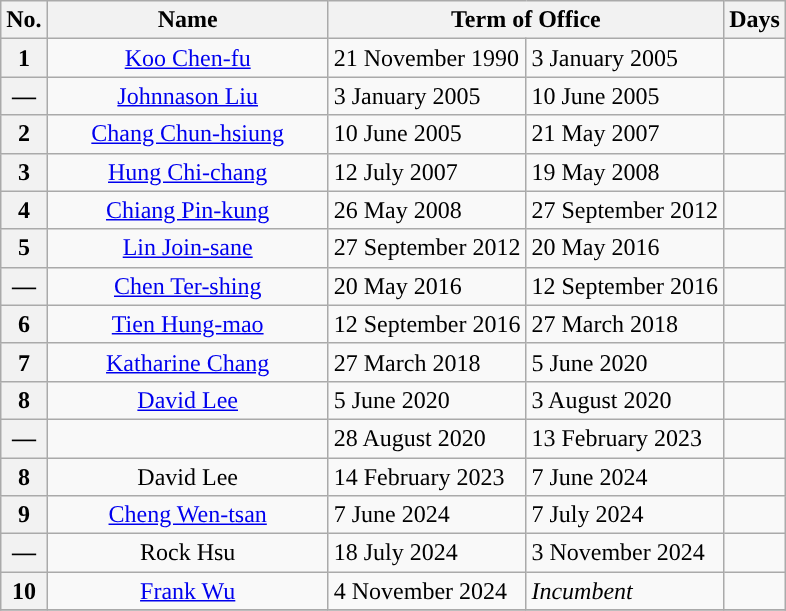<table class="wikitable">
<tr ->
<th>No.</th>
<th width="180">Name</th>
<th colspan=2 width="180">Term of Office</th>
<th>Days</th>
</tr>
<tr ->
<th style="background:">1</th>
<td align=center><a href='#'>Koo Chen-fu</a><br></td>
<td>21 November 1990</td>
<td>3 January 2005</td>
<td></td>
</tr>
<tr ->
<th style="background:">—</th>
<td align=center><a href='#'>Johnnason Liu</a><br></td>
<td>3 January 2005</td>
<td>10 June 2005</td>
<td></td>
</tr>
<tr ->
<th style="background:">2</th>
<td align=center><a href='#'>Chang Chun-hsiung</a><br></td>
<td>10 June 2005</td>
<td>21 May 2007</td>
<td></td>
</tr>
<tr ->
<th style="background:">3</th>
<td align=center><a href='#'>Hung Chi-chang</a><br></td>
<td>12 July 2007</td>
<td>19 May 2008</td>
<td></td>
</tr>
<tr ->
<th style="background:">4</th>
<td align=center><a href='#'>Chiang Pin-kung</a><br></td>
<td>26 May 2008</td>
<td>27 September 2012</td>
<td></td>
</tr>
<tr ->
<th style="background:">5</th>
<td align=center><a href='#'>Lin Join-sane</a><br></td>
<td>27 September 2012</td>
<td>20 May 2016</td>
<td></td>
</tr>
<tr ->
<th style="background:">—</th>
<td align=center><a href='#'>Chen Ter-shing</a><br></td>
<td>20 May 2016</td>
<td>12 September 2016</td>
<td></td>
</tr>
<tr ->
<th style="background:">6</th>
<td align=center><a href='#'>Tien Hung-mao</a><br></td>
<td>12 September 2016</td>
<td>27 March 2018</td>
<td></td>
</tr>
<tr ->
<th style="background:">7</th>
<td align=center><a href='#'>Katharine Chang</a><br></td>
<td>27 March 2018</td>
<td>5 June 2020</td>
<td></td>
</tr>
<tr ->
<th style="background:">8</th>
<td align=center><a href='#'>David Lee</a><br></td>
<td>5 June 2020</td>
<td>3 August 2020</td>
<td></td>
</tr>
<tr ->
<th style="background:">—</th>
<td align=center><br></td>
<td>28 August 2020</td>
<td>13 February 2023</td>
<td></td>
</tr>
<tr ->
<th style="background:">8</th>
<td align=center>David Lee<br></td>
<td>14 February 2023</td>
<td>7 June 2024</td>
<td></td>
</tr>
<tr ->
<th style="background:">9</th>
<td align=center><a href='#'>Cheng Wen-tsan</a><br></td>
<td>7 June 2024</td>
<td>7 July 2024</td>
<td></td>
</tr>
<tr ->
<th style="background:">—</th>
<td align=center>Rock Hsu<br></td>
<td>18 July 2024</td>
<td>3 November 2024</td>
<td></td>
</tr>
<tr ->
<th style="background:">10</th>
<td align=center><a href='#'>Frank Wu</a><br></td>
<td>4 November 2024</td>
<td><em>Incumbent</em></td>
<td></td>
</tr>
<tr ->
</tr>
</table>
